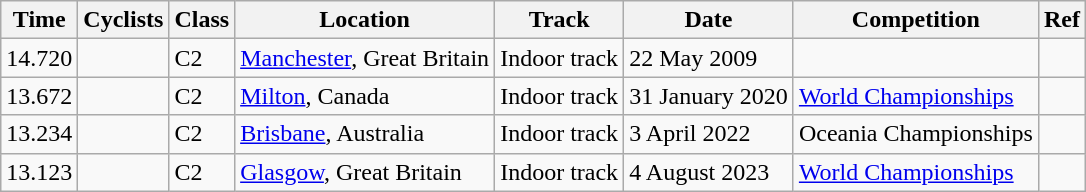<table class="wikitable">
<tr align="left">
<th>Time</th>
<th>Cyclists</th>
<th>Class</th>
<th>Location</th>
<th>Track</th>
<th>Date</th>
<th>Competition</th>
<th>Ref</th>
</tr>
<tr>
<td>14.720</td>
<td></td>
<td>C2</td>
<td><a href='#'>Manchester</a>, Great Britain</td>
<td>Indoor track</td>
<td>22 May 2009</td>
<td></td>
<td></td>
</tr>
<tr>
<td>13.672</td>
<td></td>
<td>C2</td>
<td><a href='#'>Milton</a>, Canada</td>
<td>Indoor track</td>
<td>31 January 2020</td>
<td><a href='#'>World Championships</a></td>
<td></td>
</tr>
<tr>
<td>13.234</td>
<td></td>
<td>C2</td>
<td><a href='#'>Brisbane</a>, Australia</td>
<td>Indoor track</td>
<td>3 April 2022</td>
<td>Oceania Championships</td>
<td></td>
</tr>
<tr>
<td>13.123</td>
<td></td>
<td>C2</td>
<td><a href='#'>Glasgow</a>, Great Britain</td>
<td>Indoor track</td>
<td>4 August 2023</td>
<td><a href='#'>World Championships</a></td>
<td></td>
</tr>
</table>
